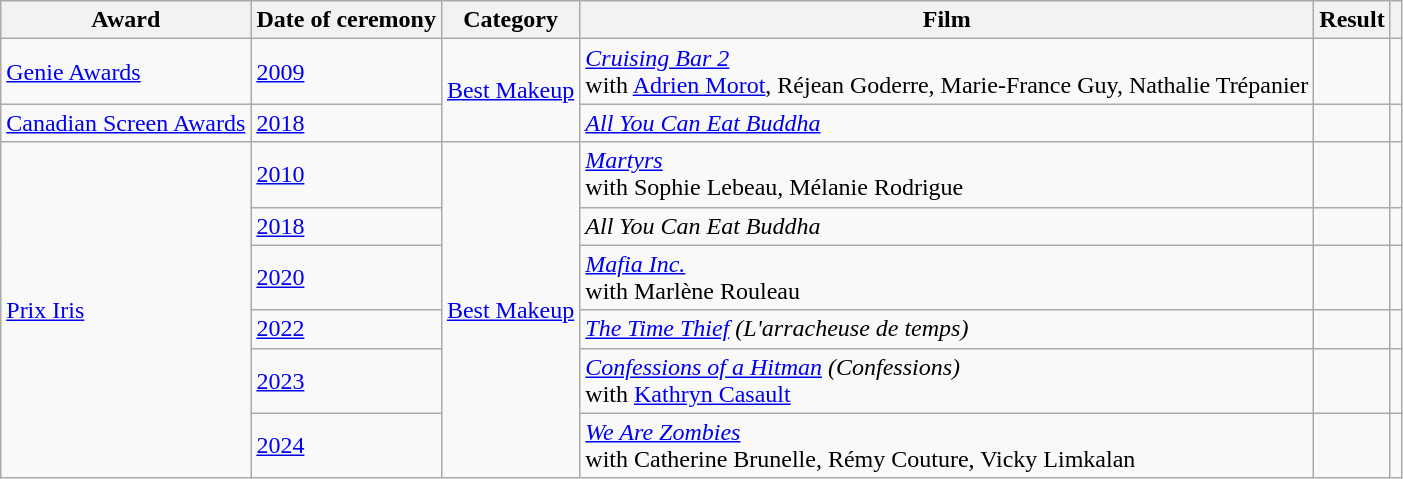<table class="wikitable sortable plainrowheaders">
<tr>
<th scope="col">Award</th>
<th scope="col">Date of ceremony</th>
<th scope="col">Category</th>
<th scope="col">Film</th>
<th scope="col">Result</th>
<th scope="col" class="unsortable"></th>
</tr>
<tr>
<td><a href='#'>Genie Awards</a></td>
<td><a href='#'>2009</a></td>
<td rowspan=2><a href='#'>Best Makeup</a></td>
<td><em><a href='#'>Cruising Bar 2</a></em><br>with <a href='#'>Adrien Morot</a>, Réjean Goderre, Marie-France Guy, Nathalie Trépanier</td>
<td></td>
<td></td>
</tr>
<tr>
<td><a href='#'>Canadian Screen Awards</a></td>
<td><a href='#'>2018</a></td>
<td><em><a href='#'>All You Can Eat Buddha</a></em></td>
<td></td>
<td></td>
</tr>
<tr>
<td rowspan=6><a href='#'>Prix Iris</a></td>
<td><a href='#'>2010</a></td>
<td rowspan=6><a href='#'>Best Makeup</a></td>
<td><em><a href='#'>Martyrs</a></em><br>with Sophie Lebeau, Mélanie Rodrigue</td>
<td></td>
<td></td>
</tr>
<tr>
<td><a href='#'>2018</a></td>
<td><em>All You Can Eat Buddha</em></td>
<td></td>
<td></td>
</tr>
<tr>
<td><a href='#'>2020</a></td>
<td><em><a href='#'>Mafia Inc.</a></em><br>with Marlène Rouleau</td>
<td></td>
<td></td>
</tr>
<tr>
<td><a href='#'>2022</a></td>
<td><em><a href='#'>The Time Thief</a> (L'arracheuse de temps)</em></td>
<td></td>
<td></td>
</tr>
<tr>
<td><a href='#'>2023</a></td>
<td><em><a href='#'>Confessions of a Hitman</a> (Confessions)</em><br>with <a href='#'>Kathryn Casault</a></td>
<td></td>
<td></td>
</tr>
<tr>
<td><a href='#'>2024</a></td>
<td><em><a href='#'>We Are Zombies</a></em><br>with Catherine Brunelle, Rémy Couture, Vicky Limkalan</td>
<td></td>
<td></td>
</tr>
</table>
